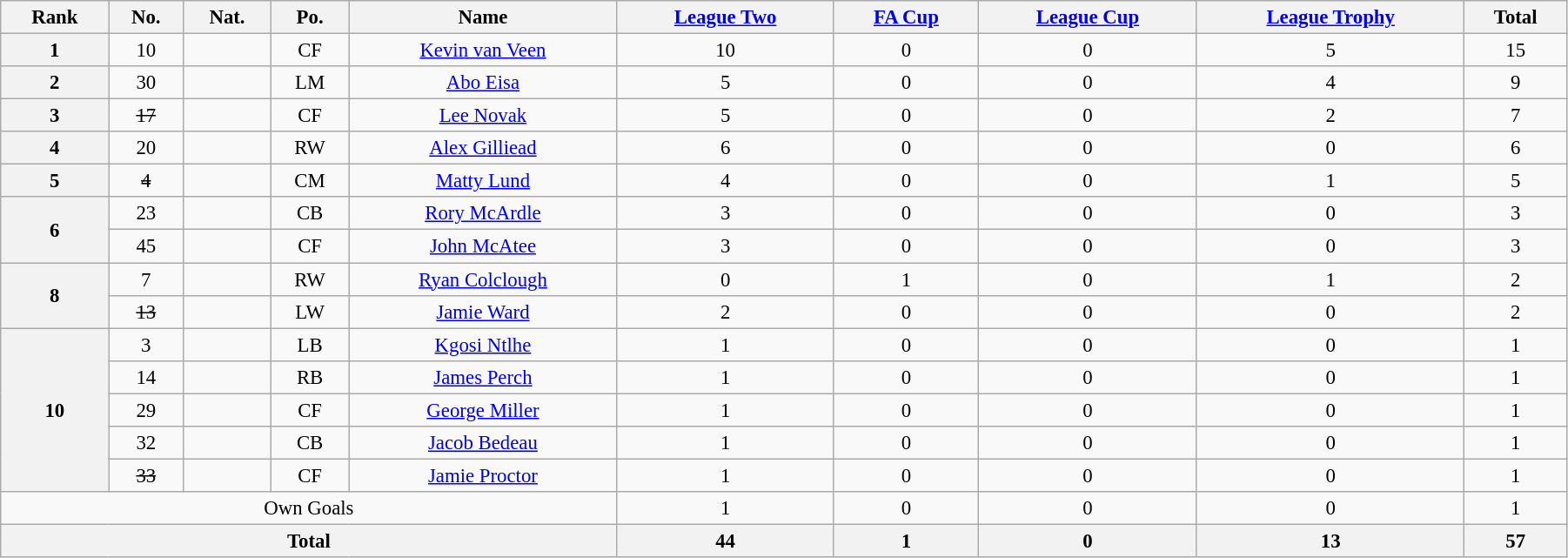<table class="wikitable" style="text-align:center; font-size:95%; width:95%;">
<tr>
<th>Rank</th>
<th>No.</th>
<th>Nat.</th>
<th>Po.</th>
<th>Name</th>
<th><a href='#'>League Two</a></th>
<th><a href='#'>FA Cup</a></th>
<th><a href='#'>League Cup</a></th>
<th><a href='#'>League Trophy</a></th>
<th>Total</th>
</tr>
<tr>
<th rowspan=1>1</th>
<td>10</td>
<td></td>
<td>CF</td>
<td><a href='#'>Kevin van Veen</a></td>
<td>10</td>
<td>0</td>
<td>0</td>
<td>5</td>
<td>15</td>
</tr>
<tr>
<th rowspan=1>2</th>
<td>30</td>
<td></td>
<td>LM</td>
<td><a href='#'>Abo Eisa</a></td>
<td>5</td>
<td>0</td>
<td>0</td>
<td>4</td>
<td>9</td>
</tr>
<tr>
<th rowspan=1>3</th>
<td><s>17</s></td>
<td></td>
<td>CF</td>
<td><a href='#'>Lee Novak</a></td>
<td>5</td>
<td>0</td>
<td>0</td>
<td>2</td>
<td>7</td>
</tr>
<tr>
<th rowspan=1>4</th>
<td>20</td>
<td></td>
<td>RW</td>
<td><a href='#'>Alex Gilliead</a></td>
<td>6</td>
<td>0</td>
<td>0</td>
<td>0</td>
<td>6</td>
</tr>
<tr>
<th rowspan=1>5</th>
<td><s>4</s></td>
<td></td>
<td>CM</td>
<td><a href='#'>Matty Lund</a></td>
<td>4</td>
<td>0</td>
<td>0</td>
<td>1</td>
<td>5</td>
</tr>
<tr>
<th rowspan=2>6</th>
<td>23</td>
<td></td>
<td>CB</td>
<td><a href='#'>Rory McArdle</a></td>
<td>3</td>
<td>0</td>
<td>0</td>
<td>0</td>
<td>3</td>
</tr>
<tr>
<td>45</td>
<td></td>
<td>CF</td>
<td><a href='#'>John McAtee</a></td>
<td>3</td>
<td>0</td>
<td>0</td>
<td>0</td>
<td>3</td>
</tr>
<tr>
<th rowspan=2>8</th>
<td>7</td>
<td></td>
<td>RW</td>
<td><a href='#'>Ryan Colclough</a></td>
<td>0</td>
<td>1</td>
<td>0</td>
<td>1</td>
<td>2</td>
</tr>
<tr>
<td><s>13</s></td>
<td></td>
<td>LW</td>
<td><a href='#'>Jamie Ward</a></td>
<td>2</td>
<td>0</td>
<td>0</td>
<td>0</td>
<td>2</td>
</tr>
<tr>
<th rowspan=5>10</th>
<td>3</td>
<td></td>
<td>LB</td>
<td><a href='#'>Kgosi Ntlhe</a></td>
<td>1</td>
<td>0</td>
<td>0</td>
<td>0</td>
<td>1</td>
</tr>
<tr>
<td>14</td>
<td></td>
<td>RB</td>
<td><a href='#'>James Perch</a></td>
<td>1</td>
<td>0</td>
<td>0</td>
<td>0</td>
<td>1</td>
</tr>
<tr>
<td>29</td>
<td></td>
<td>CF</td>
<td><a href='#'>George Miller</a></td>
<td>1</td>
<td>0</td>
<td>0</td>
<td>0</td>
<td>1</td>
</tr>
<tr>
<td>32</td>
<td></td>
<td>CB</td>
<td><a href='#'>Jacob Bedeau</a></td>
<td>1</td>
<td>0</td>
<td>0</td>
<td>0</td>
<td>1</td>
</tr>
<tr>
<td><s>33</s></td>
<td></td>
<td>CF</td>
<td><a href='#'>Jamie Proctor</a></td>
<td>1</td>
<td>0</td>
<td>0</td>
<td>0</td>
<td>1</td>
</tr>
<tr>
<td colspan=5>Own Goals</td>
<td>1</td>
<td>0</td>
<td>0</td>
<td>0</td>
<td>1</td>
</tr>
<tr>
<th colspan=5>Total</th>
<th>44</th>
<th>1</th>
<th>0</th>
<th>13</th>
<th>57</th>
</tr>
</table>
